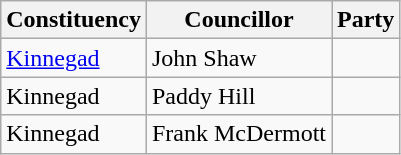<table class="wikitable">
<tr>
<th>Constituency</th>
<th>Councillor</th>
<th colspan="2">Party</th>
</tr>
<tr>
<td><a href='#'>Kinnegad</a></td>
<td>John Shaw</td>
<td></td>
</tr>
<tr>
<td>Kinnegad</td>
<td>Paddy Hill</td>
<td></td>
</tr>
<tr>
<td>Kinnegad</td>
<td>Frank McDermott</td>
<td></td>
</tr>
</table>
